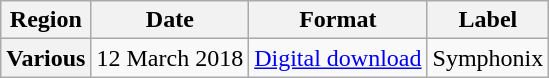<table class="wikitable plainrowheaders" style="text-align:center">
<tr>
<th>Region</th>
<th>Date</th>
<th>Format</th>
<th>Label</th>
</tr>
<tr>
<th scope="row">Various</th>
<td>12 March 2018</td>
<td><a href='#'>Digital download</a></td>
<td>Symphonix</td>
</tr>
</table>
